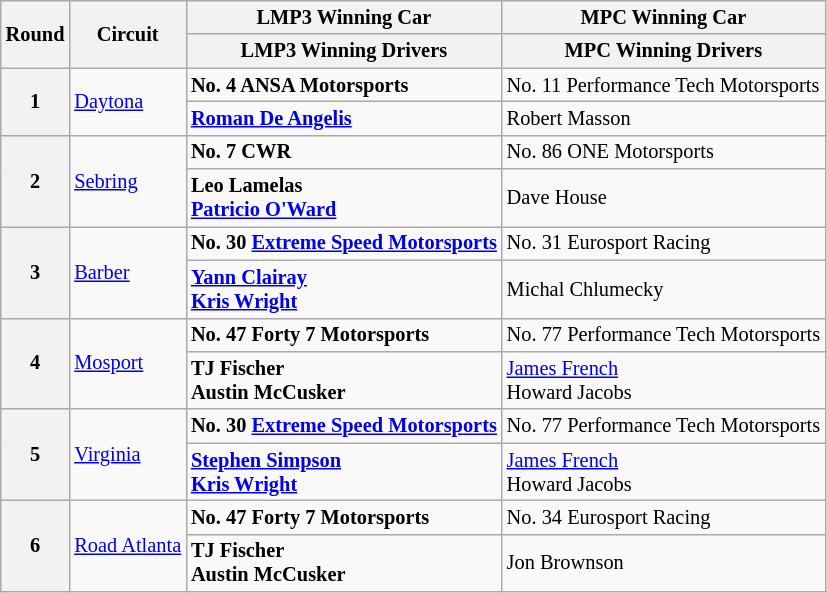<table class="wikitable" style="font-size: 85%;">
<tr>
<th rowspan=2>Round</th>
<th rowspan=2>Circuit</th>
<th>LMP3 Winning Car</th>
<th>MPC Winning Car</th>
</tr>
<tr>
<th>LMP3 Winning Drivers</th>
<th>MPC Winning Drivers</th>
</tr>
<tr>
<th rowspan=2>1</th>
<td rowspan=2><a href='#'>Daytona</a></td>
<td><strong>No. 4 ANSA Motorsports</strong></td>
<td>No. 11 Performance Tech Motorsports</td>
</tr>
<tr>
<td><strong> <a href='#'>Roman De Angelis</a></strong></td>
<td> Robert Masson</td>
</tr>
<tr>
<th rowspan=2>2</th>
<td rowspan=2><a href='#'>Sebring</a></td>
<td><strong>No. 7 CWR</strong></td>
<td>No. 86 ONE Motorsports</td>
</tr>
<tr>
<td><strong> Leo Lamelas<br> <a href='#'>Patricio O'Ward</a></strong></td>
<td> Dave House</td>
</tr>
<tr>
<th rowspan=2>3</th>
<td rowspan=2><a href='#'>Barber</a></td>
<td><strong>No. 30 <a href='#'>Extreme Speed Motorsports</a></strong></td>
<td>No. 31 Eurosport Racing</td>
</tr>
<tr>
<td><strong> <a href='#'>Yann Clairay</a><br> <a href='#'>Kris Wright</a></strong></td>
<td> Michal Chlumecky</td>
</tr>
<tr>
<th rowspan=2>4</th>
<td rowspan=2><a href='#'>Mosport</a></td>
<td><strong>No. 47 Forty 7 Motorsports</strong></td>
<td>No. 77 Performance Tech Motorsports</td>
</tr>
<tr>
<td><strong> TJ Fischer<br> Austin McCusker</strong></td>
<td> <a href='#'>James French</a><br> Howard Jacobs</td>
</tr>
<tr>
<th rowspan=2>5</th>
<td rowspan=2><a href='#'>Virginia</a></td>
<td><strong>No. 30 <a href='#'>Extreme Speed Motorsports</a></strong></td>
<td>No. 77 Performance Tech Motorsports</td>
</tr>
<tr>
<td><strong> <a href='#'>Stephen Simpson</a><br> <a href='#'>Kris Wright</a></strong></td>
<td> <a href='#'>James French</a><br> Howard Jacobs</td>
</tr>
<tr>
<th rowspan=2>6</th>
<td rowspan=2><a href='#'>Road Atlanta</a></td>
<td><strong>No. 47 Forty 7 Motorsports</strong></td>
<td>No. 34 Eurosport Racing</td>
</tr>
<tr>
<td><strong> TJ Fischer<br> Austin McCusker</strong></td>
<td> Jon Brownson</td>
</tr>
</table>
